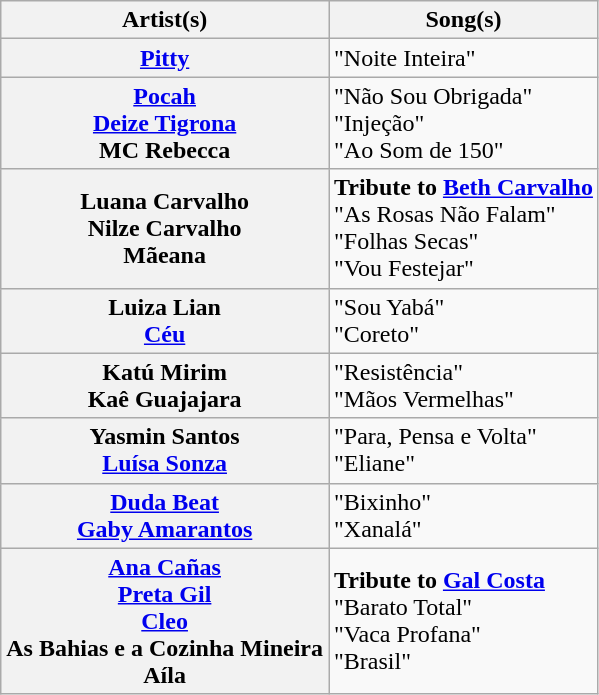<table class="wikitable plainrowheaders">
<tr>
<th scope="col">Artist(s)</th>
<th scope="col">Song(s)</th>
</tr>
<tr>
<th scope="row"><a href='#'>Pitty</a></th>
<td>"Noite Inteira"</td>
</tr>
<tr>
<th scope="row"><a href='#'>Pocah</a><br><a href='#'>Deize Tigrona</a><br>MC Rebecca</th>
<td>"Não Sou Obrigada"<br>"Injeção"<br>"Ao Som de 150"</td>
</tr>
<tr>
<th scope="row">Luana Carvalho<br>Nilze Carvalho<br>Mãeana</th>
<td><strong>Tribute to <a href='#'>Beth Carvalho</a></strong><br>"As Rosas Não Falam"<br>"Folhas Secas"<br>"Vou Festejar"</td>
</tr>
<tr>
<th scope="row">Luiza Lian<br><a href='#'>Céu</a></th>
<td>"Sou Yabá"<br>"Coreto"</td>
</tr>
<tr>
<th scope="row">Katú Mirim<br>Kaê Guajajara</th>
<td>"Resistência"<br>"Mãos Vermelhas"</td>
</tr>
<tr>
<th scope="row">Yasmin Santos<br><a href='#'>Luísa Sonza</a></th>
<td>"Para, Pensa e Volta"<br>"Eliane"</td>
</tr>
<tr>
<th scope="row"><a href='#'>Duda Beat</a><br><a href='#'>Gaby Amarantos</a></th>
<td>"Bixinho"<br>"Xanalá"</td>
</tr>
<tr>
<th scope="row"><a href='#'>Ana Cañas</a><br><a href='#'>Preta Gil</a><br><a href='#'>Cleo</a><br>As Bahias e a Cozinha Mineira<br>Aíla</th>
<td><strong>Tribute to <a href='#'>Gal Costa</a></strong><br>"Barato Total"<br>"Vaca Profana"<br>"Brasil"</td>
</tr>
</table>
